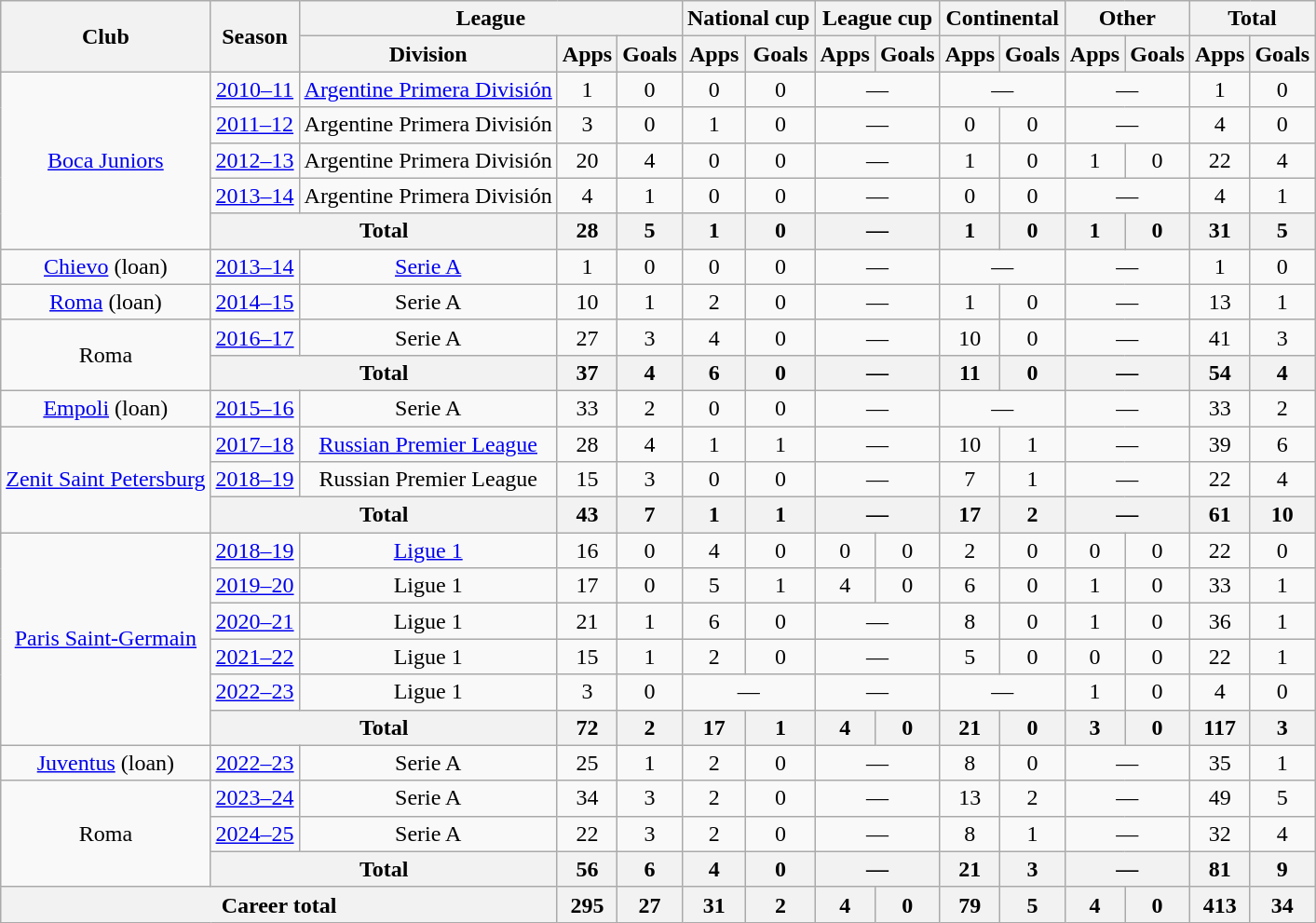<table class="wikitable" style="text-align:center">
<tr>
<th rowspan="2">Club</th>
<th rowspan="2">Season</th>
<th colspan="3">League</th>
<th colspan="2">National cup</th>
<th colspan="2">League cup</th>
<th colspan="2">Continental</th>
<th colspan="2">Other</th>
<th colspan="2">Total</th>
</tr>
<tr>
<th>Division</th>
<th>Apps</th>
<th>Goals</th>
<th>Apps</th>
<th>Goals</th>
<th>Apps</th>
<th>Goals</th>
<th>Apps</th>
<th>Goals</th>
<th>Apps</th>
<th>Goals</th>
<th>Apps</th>
<th>Goals</th>
</tr>
<tr>
<td rowspan="5"><a href='#'>Boca Juniors</a></td>
<td><a href='#'>2010–11</a></td>
<td><a href='#'>Argentine Primera División</a></td>
<td>1</td>
<td>0</td>
<td>0</td>
<td>0</td>
<td colspan="2">—</td>
<td colspan="2">—</td>
<td colspan="2">—</td>
<td>1</td>
<td>0</td>
</tr>
<tr>
<td><a href='#'>2011–12</a></td>
<td>Argentine Primera División</td>
<td>3</td>
<td>0</td>
<td>1</td>
<td>0</td>
<td colspan="2">—</td>
<td>0</td>
<td>0</td>
<td colspan="2">—</td>
<td>4</td>
<td>0</td>
</tr>
<tr>
<td><a href='#'>2012–13</a></td>
<td>Argentine Primera División</td>
<td>20</td>
<td>4</td>
<td>0</td>
<td>0</td>
<td colspan="2">—</td>
<td>1</td>
<td>0</td>
<td>1</td>
<td>0</td>
<td>22</td>
<td>4</td>
</tr>
<tr>
<td><a href='#'>2013–14</a></td>
<td>Argentine Primera División</td>
<td>4</td>
<td>1</td>
<td>0</td>
<td>0</td>
<td colspan="2">—</td>
<td>0</td>
<td>0</td>
<td colspan="2">—</td>
<td>4</td>
<td>1</td>
</tr>
<tr>
<th colspan="2">Total</th>
<th>28</th>
<th>5</th>
<th>1</th>
<th>0</th>
<th colspan="2">—</th>
<th>1</th>
<th>0</th>
<th>1</th>
<th>0</th>
<th>31</th>
<th>5</th>
</tr>
<tr>
<td><a href='#'>Chievo</a> (loan)</td>
<td><a href='#'>2013–14</a></td>
<td><a href='#'>Serie A</a></td>
<td>1</td>
<td>0</td>
<td>0</td>
<td>0</td>
<td colspan="2">—</td>
<td colspan="2">—</td>
<td colspan="2">—</td>
<td>1</td>
<td>0</td>
</tr>
<tr>
<td><a href='#'>Roma</a> (loan)</td>
<td><a href='#'>2014–15</a></td>
<td>Serie A</td>
<td>10</td>
<td>1</td>
<td>2</td>
<td>0</td>
<td colspan="2">—</td>
<td>1</td>
<td>0</td>
<td colspan="2">—</td>
<td>13</td>
<td>1</td>
</tr>
<tr>
<td rowspan="2">Roma</td>
<td><a href='#'>2016–17</a></td>
<td>Serie A</td>
<td>27</td>
<td>3</td>
<td>4</td>
<td>0</td>
<td colspan="2">—</td>
<td>10</td>
<td>0</td>
<td colspan="2">—</td>
<td>41</td>
<td>3</td>
</tr>
<tr>
<th colspan="2">Total</th>
<th>37</th>
<th>4</th>
<th>6</th>
<th>0</th>
<th colspan="2">—</th>
<th>11</th>
<th>0</th>
<th colspan="2">—</th>
<th>54</th>
<th>4</th>
</tr>
<tr>
<td><a href='#'>Empoli</a> (loan)</td>
<td><a href='#'>2015–16</a></td>
<td>Serie A</td>
<td>33</td>
<td>2</td>
<td>0</td>
<td>0</td>
<td colspan="2">—</td>
<td colspan="2">—</td>
<td colspan="2">—</td>
<td>33</td>
<td>2</td>
</tr>
<tr>
<td rowspan="3"><a href='#'>Zenit Saint Petersburg</a></td>
<td><a href='#'>2017–18</a></td>
<td><a href='#'>Russian Premier League</a></td>
<td>28</td>
<td>4</td>
<td>1</td>
<td>1</td>
<td colspan="2">—</td>
<td>10</td>
<td>1</td>
<td colspan="2">—</td>
<td>39</td>
<td>6</td>
</tr>
<tr>
<td><a href='#'>2018–19</a></td>
<td>Russian Premier League</td>
<td>15</td>
<td>3</td>
<td>0</td>
<td>0</td>
<td colspan="2">—</td>
<td>7</td>
<td>1</td>
<td colspan="2">—</td>
<td>22</td>
<td>4</td>
</tr>
<tr>
<th colspan="2">Total</th>
<th>43</th>
<th>7</th>
<th>1</th>
<th>1</th>
<th colspan="2">—</th>
<th>17</th>
<th>2</th>
<th colspan="2">—</th>
<th>61</th>
<th>10</th>
</tr>
<tr>
<td rowspan="6"><a href='#'>Paris Saint-Germain</a></td>
<td><a href='#'>2018–19</a></td>
<td><a href='#'>Ligue 1</a></td>
<td>16</td>
<td>0</td>
<td>4</td>
<td>0</td>
<td>0</td>
<td>0</td>
<td>2</td>
<td>0</td>
<td>0</td>
<td>0</td>
<td>22</td>
<td>0</td>
</tr>
<tr>
<td><a href='#'>2019–20</a></td>
<td>Ligue 1</td>
<td>17</td>
<td>0</td>
<td>5</td>
<td>1</td>
<td>4</td>
<td>0</td>
<td>6</td>
<td>0</td>
<td>1</td>
<td>0</td>
<td>33</td>
<td>1</td>
</tr>
<tr>
<td><a href='#'>2020–21</a></td>
<td>Ligue 1</td>
<td>21</td>
<td>1</td>
<td>6</td>
<td>0</td>
<td colspan="2">—</td>
<td>8</td>
<td>0</td>
<td>1</td>
<td>0</td>
<td>36</td>
<td>1</td>
</tr>
<tr>
<td><a href='#'>2021–22</a></td>
<td>Ligue 1</td>
<td>15</td>
<td>1</td>
<td>2</td>
<td>0</td>
<td colspan="2">—</td>
<td>5</td>
<td>0</td>
<td>0</td>
<td>0</td>
<td>22</td>
<td>1</td>
</tr>
<tr>
<td><a href='#'>2022–23</a></td>
<td>Ligue 1</td>
<td>3</td>
<td>0</td>
<td colspan="2">—</td>
<td colspan="2">—</td>
<td colspan="2">—</td>
<td>1</td>
<td>0</td>
<td>4</td>
<td>0</td>
</tr>
<tr>
<th colspan="2">Total</th>
<th>72</th>
<th>2</th>
<th>17</th>
<th>1</th>
<th>4</th>
<th>0</th>
<th>21</th>
<th>0</th>
<th>3</th>
<th>0</th>
<th>117</th>
<th>3</th>
</tr>
<tr>
<td><a href='#'>Juventus</a> (loan)</td>
<td><a href='#'>2022–23</a></td>
<td>Serie A</td>
<td>25</td>
<td>1</td>
<td>2</td>
<td>0</td>
<td colspan="2">—</td>
<td>8</td>
<td>0</td>
<td colspan="2">—</td>
<td>35</td>
<td>1</td>
</tr>
<tr>
<td rowspan="3">Roma</td>
<td><a href='#'>2023–24</a></td>
<td>Serie A</td>
<td>34</td>
<td>3</td>
<td>2</td>
<td>0</td>
<td colspan="2">—</td>
<td>13</td>
<td>2</td>
<td colspan="2">—</td>
<td>49</td>
<td>5</td>
</tr>
<tr>
<td><a href='#'>2024–25</a></td>
<td>Serie A</td>
<td>22</td>
<td>3</td>
<td>2</td>
<td>0</td>
<td colspan="2">—</td>
<td>8</td>
<td>1</td>
<td colspan="2">—</td>
<td>32</td>
<td>4</td>
</tr>
<tr>
<th colspan="2">Total</th>
<th>56</th>
<th>6</th>
<th>4</th>
<th>0</th>
<th colspan="2">—</th>
<th>21</th>
<th>3</th>
<th colspan="2">—</th>
<th>81</th>
<th>9</th>
</tr>
<tr>
<th colspan="3">Career total</th>
<th>295</th>
<th>27</th>
<th>31</th>
<th>2</th>
<th>4</th>
<th>0</th>
<th>79</th>
<th>5</th>
<th>4</th>
<th>0</th>
<th>413</th>
<th>34</th>
</tr>
</table>
